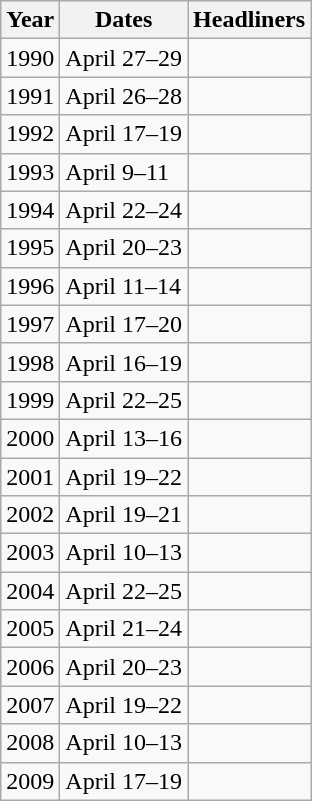<table class="wikitable sortable mw-collapsible mw-collapsed">
<tr>
<th>Year</th>
<th>Dates</th>
<th class="unsortable">Headliners</th>
</tr>
<tr>
<td>1990</td>
<td>April 27–29</td>
<td></td>
</tr>
<tr>
<td>1991</td>
<td>April 26–28</td>
<td></td>
</tr>
<tr>
<td>1992</td>
<td>April 17–19</td>
<td></td>
</tr>
<tr>
<td>1993</td>
<td>April 9–11</td>
<td></td>
</tr>
<tr>
<td>1994</td>
<td>April 22–24</td>
<td></td>
</tr>
<tr>
<td>1995</td>
<td>April 20–23</td>
<td></td>
</tr>
<tr>
<td>1996</td>
<td>April 11–14</td>
<td></td>
</tr>
<tr>
<td>1997</td>
<td>April 17–20</td>
<td></td>
</tr>
<tr>
<td>1998</td>
<td>April 16–19</td>
<td></td>
</tr>
<tr>
<td>1999</td>
<td>April 22–25</td>
<td></td>
</tr>
<tr>
<td>2000</td>
<td>April 13–16</td>
<td></td>
</tr>
<tr>
<td>2001</td>
<td>April 19–22</td>
<td></td>
</tr>
<tr>
<td>2002</td>
<td>April 19–21</td>
<td></td>
</tr>
<tr>
<td>2003</td>
<td>April 10–13</td>
<td></td>
</tr>
<tr>
<td>2004</td>
<td>April 22–25</td>
<td></td>
</tr>
<tr>
<td>2005</td>
<td>April 21–24</td>
<td></td>
</tr>
<tr>
<td>2006</td>
<td>April 20–23</td>
<td></td>
</tr>
<tr>
<td>2007</td>
<td>April 19–22</td>
<td></td>
</tr>
<tr>
<td>2008</td>
<td>April 10–13</td>
<td></td>
</tr>
<tr>
<td>2009</td>
<td>April 17–19</td>
<td></td>
</tr>
</table>
